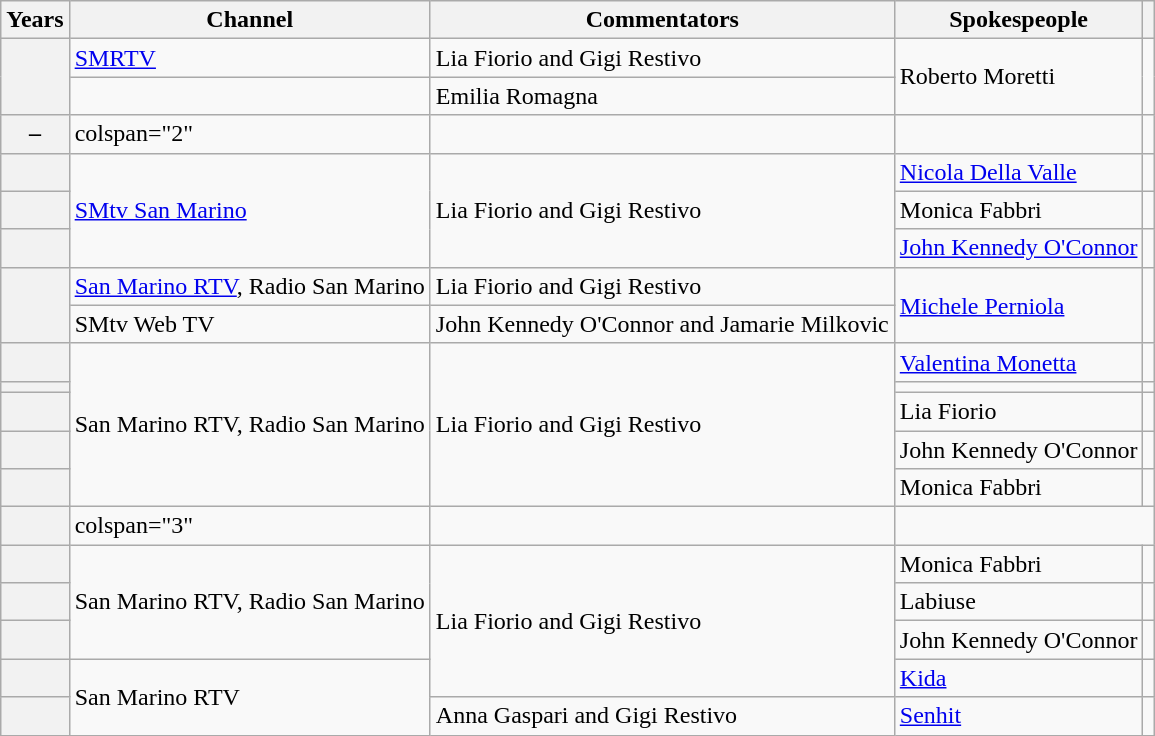<table class="wikitable plainrowheaders sortable"">
<tr>
<th>Years</th>
<th>Channel</th>
<th>Commentators</th>
<th>Spokespeople</th>
<th class="unsortable"></th>
</tr>
<tr>
<th scope="row" rowspan="2"></th>
<td><a href='#'>SMRTV</a></td>
<td>Lia Fiorio and Gigi Restivo</td>
<td rowspan="2">Roberto Moretti</td>
<td rowspan="2"></td>
</tr>
<tr>
<td></td>
<td>Emilia Romagna</td>
</tr>
<tr>
<th scope="row">–</th>
<td>colspan="2" </td>
<td></td>
<td></td>
</tr>
<tr>
<th scope="row"></th>
<td rowspan="3"><a href='#'>SMtv San Marino</a></td>
<td rowspan="3">Lia Fiorio and Gigi Restivo</td>
<td><a href='#'>Nicola Della Valle</a></td>
<td></td>
</tr>
<tr>
<th scope="row"></th>
<td>Monica Fabbri</td>
<td></td>
</tr>
<tr>
<th scope="row"></th>
<td><a href='#'>John Kennedy O'Connor</a></td>
<td></td>
</tr>
<tr>
<th scope="row" rowspan="2"></th>
<td><a href='#'>San Marino RTV</a>, Radio San Marino</td>
<td>Lia Fiorio and Gigi Restivo </td>
<td rowspan="2"><a href='#'>Michele Perniola</a></td>
<td rowspan="2"></td>
</tr>
<tr>
<td>SMtv Web TV</td>
<td>John Kennedy O'Connor and Jamarie Milkovic </td>
</tr>
<tr>
<th scope="row"></th>
<td rowspan="5">San Marino RTV, Radio San Marino</td>
<td rowspan="5">Lia Fiorio and Gigi Restivo</td>
<td><a href='#'>Valentina Monetta</a></td>
<td></td>
</tr>
<tr>
<th scope="row"></th>
<td></td>
<td></td>
</tr>
<tr>
<th scope="row"></th>
<td>Lia Fiorio</td>
<td></td>
</tr>
<tr>
<th scope="row"></th>
<td>John Kennedy O'Connor</td>
<td></td>
</tr>
<tr>
<th scope="row"></th>
<td>Monica Fabbri</td>
<td></td>
</tr>
<tr>
<th scope="row"></th>
<td>colspan="3" </td>
<td></td>
</tr>
<tr>
<th scope="row"></th>
<td rowspan="3">San Marino RTV, Radio San Marino</td>
<td rowspan="4">Lia Fiorio and Gigi Restivo</td>
<td>Monica Fabbri</td>
<td></td>
</tr>
<tr>
<th scope="row"></th>
<td>Labiuse</td>
<td></td>
</tr>
<tr>
<th scope="row"></th>
<td>John Kennedy O'Connor</td>
<td></td>
</tr>
<tr>
<th scope="row"></th>
<td rowspan="2">San Marino RTV</td>
<td><a href='#'>Kida</a></td>
<td></td>
</tr>
<tr>
<th scope="row"></th>
<td>Anna Gaspari and Gigi Restivo</td>
<td><a href='#'>Senhit</a></td>
<td></td>
</tr>
</table>
